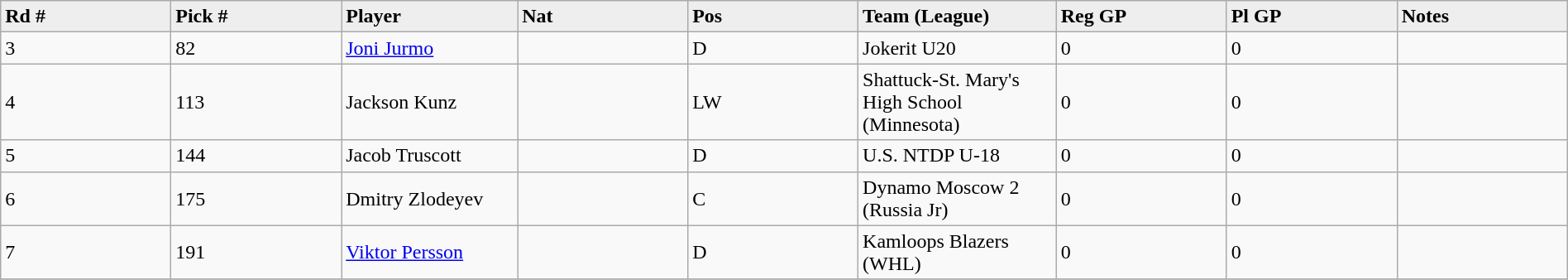<table class="wikitable" style="width: 100%">
<tr>
<td width="5%"; bgcolor="#eeeeee"><strong>Rd #</strong></td>
<td width="5%"; bgcolor="#eeeeee"><strong>Pick #</strong></td>
<td width="5%"; bgcolor="#eeeeee"><strong>Player</strong></td>
<td width="5%"; bgcolor="#eeeeee"><strong>Nat</strong></td>
<td width="5%"; bgcolor="#eeeeee"><strong>Pos</strong></td>
<td width="5%"; bgcolor="#eeeeee"><strong>Team (League)</strong></td>
<td width="5%"; bgcolor="#eeeeee"><strong>Reg GP</strong></td>
<td width="5%"; bgcolor="#eeeeee"><strong>Pl GP</strong></td>
<td width="5%"; bgcolor="#eeeeee"><strong>Notes</strong></td>
</tr>
<tr>
<td>3</td>
<td>82</td>
<td><a href='#'>Joni Jurmo</a></td>
<td></td>
<td>D</td>
<td>Jokerit U20</td>
<td>0</td>
<td>0</td>
<td></td>
</tr>
<tr>
<td>4</td>
<td>113</td>
<td>Jackson Kunz</td>
<td></td>
<td>LW</td>
<td>Shattuck-St. Mary's High School (Minnesota)</td>
<td>0</td>
<td>0</td>
<td></td>
</tr>
<tr>
<td>5</td>
<td>144</td>
<td>Jacob Truscott</td>
<td></td>
<td>D</td>
<td>U.S. NTDP U-18</td>
<td>0</td>
<td>0</td>
<td></td>
</tr>
<tr>
<td>6</td>
<td>175</td>
<td>Dmitry Zlodeyev</td>
<td></td>
<td>C</td>
<td>Dynamo Moscow 2 (Russia Jr)</td>
<td>0</td>
<td>0</td>
<td></td>
</tr>
<tr>
<td>7</td>
<td>191</td>
<td><a href='#'>Viktor Persson</a></td>
<td></td>
<td>D</td>
<td>Kamloops Blazers (WHL)</td>
<td>0</td>
<td>0</td>
<td></td>
</tr>
<tr>
</tr>
</table>
